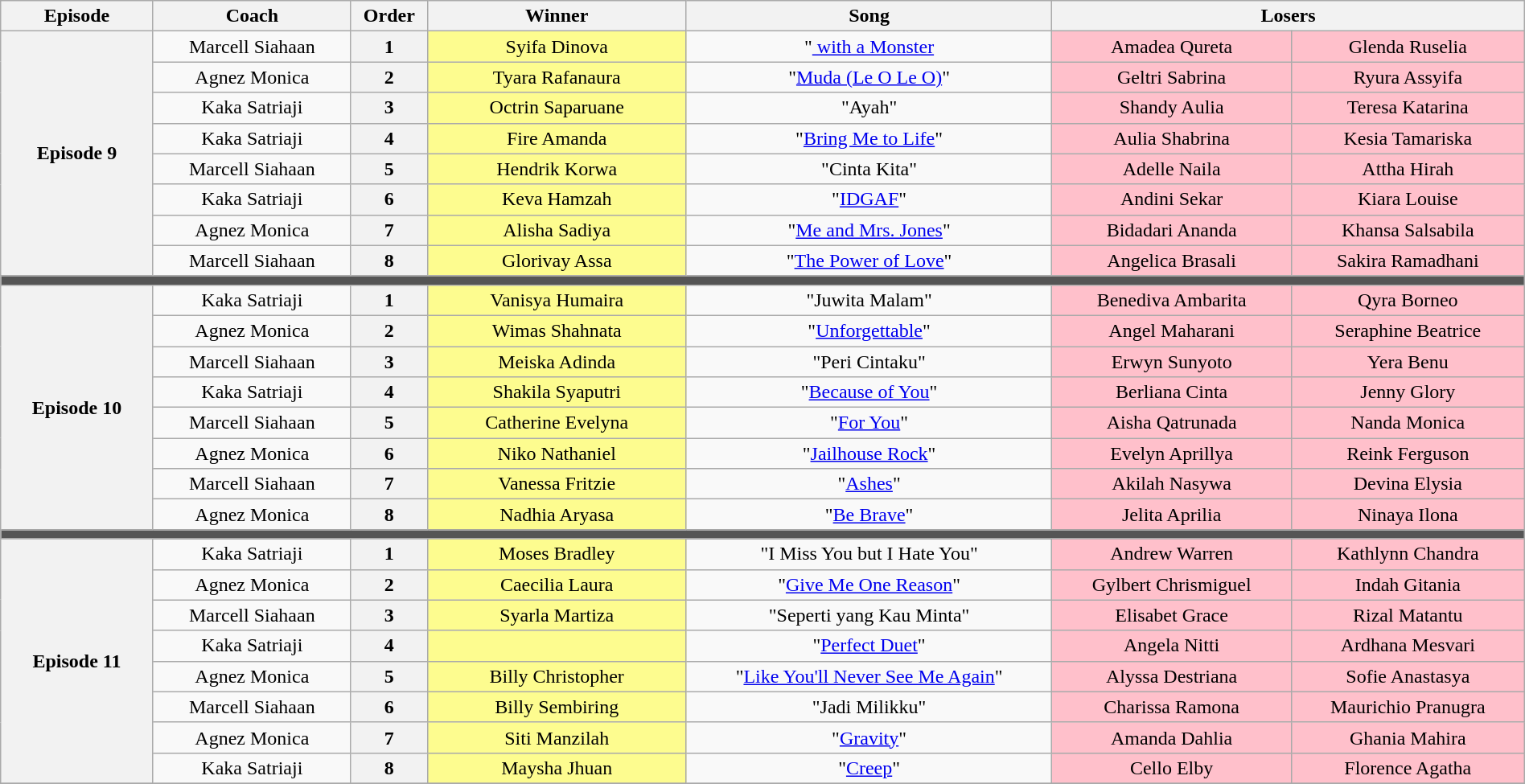<table class="wikitable" style="text-align:center; width:100%;">
<tr>
<th style="width:10%;">Episode</th>
<th style="width:13%;">Coach</th>
<th style="width:05%;">Order</th>
<th style="width:17%;">Winner</th>
<th style="width:24%;">Song</th>
<th colspan=2 style="width:34%:">Losers</th>
</tr>
<tr>
<th rowspan="8">Episode 9<br><small></small></th>
<td>Marcell Siahaan</td>
<th>1</th>
<td style="background:#fdfc8f;">Syifa Dinova</td>
<td>"<a href='#'> with a Monster</a></td>
<td style="background:pink;">Amadea Qureta</td>
<td style="background:pink;">Glenda Ruselia</td>
</tr>
<tr>
<td>Agnez Monica</td>
<th>2</th>
<td style="background:#fdfc8f;">Tyara Rafanaura</td>
<td>"<a href='#'>Muda (Le O Le O)</a>"</td>
<td style="background:pink;">Geltri Sabrina</td>
<td style="background:pink;">Ryura Assyifa</td>
</tr>
<tr>
<td>Kaka Satriaji</td>
<th>3</th>
<td style="background:#fdfc8f;">Octrin Saparuane</td>
<td>"Ayah"</td>
<td style="background:pink;">Shandy Aulia</td>
<td style="background:pink;">Teresa Katarina</td>
</tr>
<tr>
<td>Kaka Satriaji</td>
<th>4</th>
<td style="background:#fdfc8f;">Fire Amanda</td>
<td>"<a href='#'>Bring Me to Life</a>"</td>
<td style="background:pink;">Aulia Shabrina</td>
<td style="background:pink;">Kesia Tamariska</td>
</tr>
<tr>
<td>Marcell Siahaan</td>
<th>5</th>
<td style="background:#fdfc8f;">Hendrik Korwa</td>
<td>"Cinta Kita"</td>
<td style="background:pink;">Adelle Naila</td>
<td style="background:pink;">Attha Hirah</td>
</tr>
<tr>
<td>Kaka Satriaji</td>
<th>6</th>
<td style="background:#fdfc8f;">Keva Hamzah</td>
<td>"<a href='#'>IDGAF</a>"</td>
<td style="background:pink;">Andini Sekar</td>
<td style="background:pink;">Kiara Louise</td>
</tr>
<tr>
<td>Agnez Monica</td>
<th>7</th>
<td style="background:#fdfc8f;">Alisha Sadiya</td>
<td>"<a href='#'>Me and Mrs. Jones</a>"</td>
<td style="background:pink;">Bidadari Ananda</td>
<td style="background:pink;">Khansa Salsabila</td>
</tr>
<tr>
<td>Marcell Siahaan</td>
<th>8</th>
<td style="background:#fdfc8f;">Glorivay Assa</td>
<td>"<a href='#'>The Power of Love</a>"</td>
<td style="background:pink;">Angelica Brasali</td>
<td style="background:pink;">Sakira Ramadhani</td>
</tr>
<tr>
<td colspan="7" style="background:#555;"></td>
</tr>
<tr>
<th rowspan="8">Episode 10<br><small></small></th>
<td>Kaka Satriaji</td>
<th>1</th>
<td style="background:#fdfc8f;">Vanisya Humaira</td>
<td>"Juwita Malam"</td>
<td style="background:pink;">Benediva Ambarita</td>
<td style="background:pink;">Qyra Borneo</td>
</tr>
<tr>
<td>Agnez Monica</td>
<th>2</th>
<td style="background:#fdfc8f;">Wimas Shahnata</td>
<td>"<a href='#'>Unforgettable</a>"</td>
<td style="background:pink;">Angel Maharani</td>
<td style="background:pink;">Seraphine Beatrice</td>
</tr>
<tr>
<td>Marcell Siahaan</td>
<th>3</th>
<td style="background:#fdfc8f;">Meiska Adinda</td>
<td>"Peri Cintaku"</td>
<td style="background:pink;">Erwyn Sunyoto</td>
<td style="background:pink;">Yera Benu</td>
</tr>
<tr>
<td>Kaka Satriaji</td>
<th>4</th>
<td style="background:#fdfc8f;">Shakila Syaputri</td>
<td>"<a href='#'>Because of You</a>"</td>
<td style="background:pink;">Berliana Cinta</td>
<td style="background:pink;">Jenny Glory</td>
</tr>
<tr>
<td>Marcell Siahaan</td>
<th>5</th>
<td style="background:#fdfc8f;">Catherine Evelyna</td>
<td>"<a href='#'>For You</a>"</td>
<td style="background:pink;">Aisha Qatrunada</td>
<td style="background:pink;">Nanda Monica</td>
</tr>
<tr>
<td>Agnez Monica</td>
<th>6</th>
<td style="background:#fdfc8f;">Niko Nathaniel</td>
<td>"<a href='#'>Jailhouse Rock</a>"</td>
<td style="background:pink;">Evelyn Aprillya</td>
<td style="background:pink;">Reink Ferguson</td>
</tr>
<tr>
<td>Marcell Siahaan</td>
<th>7</th>
<td style="background:#fdfc8f;">Vanessa Fritzie</td>
<td>"<a href='#'>Ashes</a>"</td>
<td style="background:pink;">Akilah Nasywa</td>
<td style="background:pink;">Devina Elysia</td>
</tr>
<tr>
<td>Agnez Monica</td>
<th>8</th>
<td style="background:#fdfc8f;">Nadhia Aryasa</td>
<td>"<a href='#'>Be Brave</a>"</td>
<td style="background:pink;">Jelita Aprilia</td>
<td style="background:pink;">Ninaya Ilona</td>
</tr>
<tr>
<td colspan="7" style="background:#555;"></td>
</tr>
<tr>
<th rowspan="8">Episode 11<br><small></small></th>
<td>Kaka Satriaji</td>
<th>1</th>
<td style="background:#fdfc8f;">Moses Bradley</td>
<td>"I Miss You but I Hate You"</td>
<td style="background:pink;">Andrew Warren</td>
<td style="background:pink;">Kathlynn Chandra</td>
</tr>
<tr>
<td>Agnez Monica</td>
<th>2</th>
<td style="background:#fdfc8f;">Caecilia Laura</td>
<td>"<a href='#'>Give Me One Reason</a>"</td>
<td style="background:pink;">Gylbert Chrismiguel</td>
<td style="background:pink;">Indah Gitania</td>
</tr>
<tr>
<td>Marcell Siahaan</td>
<th>3</th>
<td style="background:#fdfc8f;">Syarla Martiza</td>
<td>"Seperti yang Kau Minta"</td>
<td style="background:pink;">Elisabet Grace</td>
<td style="background:pink;">Rizal Matantu</td>
</tr>
<tr>
<td>Kaka Satriaji</td>
<th>4</th>
<td style="background:#fdfc8f;"></td>
<td>"<a href='#'>Perfect Duet</a>"</td>
<td style="background:pink;">Angela Nitti</td>
<td style="background:pink;">Ardhana Mesvari</td>
</tr>
<tr>
<td>Agnez Monica</td>
<th>5</th>
<td style="background:#fdfc8f;">Billy Christopher</td>
<td>"<a href='#'>Like You'll Never See Me Again</a>"</td>
<td style="background:pink;">Alyssa Destriana</td>
<td style="background:pink;">Sofie Anastasya</td>
</tr>
<tr>
<td>Marcell Siahaan</td>
<th>6</th>
<td style="background:#fdfc8f;">Billy Sembiring</td>
<td>"Jadi Milikku"</td>
<td style="background:pink;">Charissa Ramona</td>
<td style="background:pink;">Maurichio Pranugra</td>
</tr>
<tr>
<td>Agnez Monica</td>
<th>7</th>
<td style="background:#fdfc8f;">Siti Manzilah</td>
<td>"<a href='#'>Gravity</a>"</td>
<td style="background:pink;">Amanda Dahlia</td>
<td style="background:pink;">Ghania Mahira</td>
</tr>
<tr>
<td>Kaka Satriaji</td>
<th>8</th>
<td style="background:#fdfc8f;">Maysha Jhuan</td>
<td>"<a href='#'>Creep</a>"</td>
<td style="background:pink;">Cello Elby</td>
<td style="background:pink;">Florence Agatha</td>
</tr>
<tr>
</tr>
</table>
